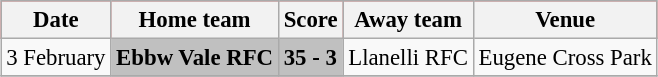<table class="wikitable" style="margin:0.5em auto; font-size:95%">
<tr bgcolor="#E00000">
<th>Date</th>
<th>Home team</th>
<th>Score</th>
<th>Away team</th>
<th>Venue</th>
</tr>
<tr>
<td>3 February</td>
<td bgcolor="silver"><strong>Ebbw Vale RFC</strong></td>
<td bgcolor="silver"><strong>35 - 3</strong></td>
<td>Llanelli RFC</td>
<td>Eugene Cross Park</td>
</tr>
<tr>
</tr>
</table>
